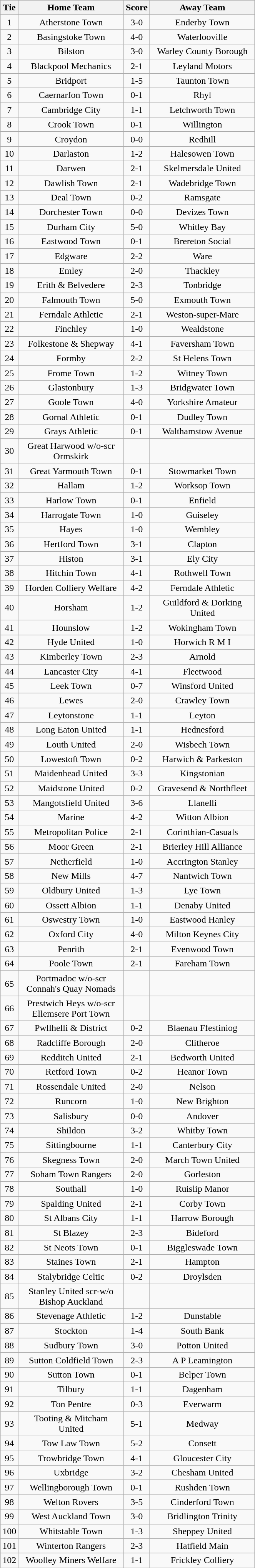<table class="wikitable" style="text-align:center;">
<tr>
<th width=20>Tie</th>
<th width=175>Home Team</th>
<th width=20>Score</th>
<th width=175>Away Team</th>
</tr>
<tr>
<td>1</td>
<td>Atherstone Town</td>
<td>3-0</td>
<td>Enderby Town</td>
</tr>
<tr>
<td>2</td>
<td>Basingstoke Town</td>
<td>4-0</td>
<td>Waterlooville</td>
</tr>
<tr>
<td>3</td>
<td>Bilston</td>
<td>3-0</td>
<td>Warley County Borough</td>
</tr>
<tr>
<td>4</td>
<td>Blackpool Mechanics</td>
<td>2-1</td>
<td>Leyland Motors</td>
</tr>
<tr>
<td>5</td>
<td>Bridport</td>
<td>1-5</td>
<td>Taunton Town</td>
</tr>
<tr>
<td>6</td>
<td>Caernarfon Town</td>
<td>0-1</td>
<td>Rhyl</td>
</tr>
<tr>
<td>7</td>
<td>Cambridge City</td>
<td>1-1</td>
<td>Letchworth Town</td>
</tr>
<tr>
<td>8</td>
<td>Crook Town</td>
<td>0-1</td>
<td>Willington</td>
</tr>
<tr>
<td>9</td>
<td>Croydon</td>
<td>0-0</td>
<td>Redhill</td>
</tr>
<tr>
<td>10</td>
<td>Darlaston</td>
<td>1-2</td>
<td>Halesowen Town</td>
</tr>
<tr>
<td>11</td>
<td>Darwen</td>
<td>2-1</td>
<td>Skelmersdale United</td>
</tr>
<tr>
<td>12</td>
<td>Dawlish Town</td>
<td>2-1</td>
<td>Wadebridge Town</td>
</tr>
<tr>
<td>13</td>
<td>Deal Town</td>
<td>0-2</td>
<td>Ramsgate</td>
</tr>
<tr>
<td>14</td>
<td>Dorchester Town</td>
<td>0-0</td>
<td>Devizes Town</td>
</tr>
<tr>
<td>15</td>
<td>Durham City</td>
<td>5-0</td>
<td>Whitley Bay</td>
</tr>
<tr>
<td>16</td>
<td>Eastwood Town</td>
<td>0-1</td>
<td>Brereton Social</td>
</tr>
<tr>
<td>17</td>
<td>Edgware</td>
<td>2-2</td>
<td>Ware</td>
</tr>
<tr>
<td>18</td>
<td>Emley</td>
<td>2-0</td>
<td>Thackley</td>
</tr>
<tr>
<td>19</td>
<td>Erith & Belvedere</td>
<td>2-3</td>
<td>Tonbridge</td>
</tr>
<tr>
<td>20</td>
<td>Falmouth Town</td>
<td>5-0</td>
<td>Exmouth Town</td>
</tr>
<tr>
<td>21</td>
<td>Ferndale Athletic</td>
<td>2-1</td>
<td>Weston-super-Mare</td>
</tr>
<tr>
<td>22</td>
<td>Finchley</td>
<td>1-0</td>
<td>Wealdstone</td>
</tr>
<tr>
<td>23</td>
<td>Folkestone & Shepway</td>
<td>4-1</td>
<td>Faversham Town</td>
</tr>
<tr>
<td>24</td>
<td>Formby</td>
<td>2-2</td>
<td>St Helens Town</td>
</tr>
<tr>
<td>25</td>
<td>Frome Town</td>
<td>1-2</td>
<td>Witney Town</td>
</tr>
<tr>
<td>26</td>
<td>Glastonbury</td>
<td>1-3</td>
<td>Bridgwater Town</td>
</tr>
<tr>
<td>27</td>
<td>Goole Town</td>
<td>4-0</td>
<td>Yorkshire Amateur</td>
</tr>
<tr>
<td>28</td>
<td>Gornal Athletic</td>
<td>0-1</td>
<td>Dudley Town</td>
</tr>
<tr>
<td>29</td>
<td>Grays Athletic</td>
<td>0-1</td>
<td>Walthamstow Avenue</td>
</tr>
<tr>
<td>30</td>
<td>Great Harwood w/o-scr Ormskirk</td>
<td></td>
<td></td>
</tr>
<tr>
<td>31</td>
<td>Great Yarmouth Town</td>
<td>0-1</td>
<td>Stowmarket Town</td>
</tr>
<tr>
<td>32</td>
<td>Hallam</td>
<td>1-2</td>
<td>Worksop Town</td>
</tr>
<tr>
<td>33</td>
<td>Harlow Town</td>
<td>0-1</td>
<td>Enfield</td>
</tr>
<tr>
<td>34</td>
<td>Harrogate Town</td>
<td>1-0</td>
<td>Guiseley</td>
</tr>
<tr>
<td>35</td>
<td>Hayes</td>
<td>1-0</td>
<td>Wembley</td>
</tr>
<tr>
<td>36</td>
<td>Hertford Town</td>
<td>3-1</td>
<td>Clapton</td>
</tr>
<tr>
<td>37</td>
<td>Histon</td>
<td>3-1</td>
<td>Ely City</td>
</tr>
<tr>
<td>38</td>
<td>Hitchin Town</td>
<td>4-1</td>
<td>Rothwell Town</td>
</tr>
<tr>
<td>39</td>
<td>Horden Colliery Welfare</td>
<td>4-2</td>
<td>Ferndale Athletic</td>
</tr>
<tr>
<td>40</td>
<td>Horsham</td>
<td>1-2</td>
<td>Guildford & Dorking United</td>
</tr>
<tr>
<td>41</td>
<td>Hounslow</td>
<td>1-2</td>
<td>Wokingham Town</td>
</tr>
<tr>
<td>42</td>
<td>Hyde United</td>
<td>1-0</td>
<td>Horwich R M I</td>
</tr>
<tr>
<td>43</td>
<td>Kimberley Town</td>
<td>2-3</td>
<td>Arnold</td>
</tr>
<tr>
<td>44</td>
<td>Lancaster City</td>
<td>4-1</td>
<td>Fleetwood</td>
</tr>
<tr>
<td>45</td>
<td>Leek Town</td>
<td>0-7</td>
<td>Winsford United</td>
</tr>
<tr>
<td>46</td>
<td>Lewes</td>
<td>2-0</td>
<td>Crawley Town</td>
</tr>
<tr>
<td>47</td>
<td>Leytonstone</td>
<td>1-1</td>
<td>Leyton</td>
</tr>
<tr>
<td>48</td>
<td>Long Eaton United</td>
<td>1-1</td>
<td>Hednesford</td>
</tr>
<tr>
<td>49</td>
<td>Louth United</td>
<td>2-0</td>
<td>Wisbech Town</td>
</tr>
<tr>
<td>50</td>
<td>Lowestoft Town</td>
<td>0-2</td>
<td>Harwich & Parkeston</td>
</tr>
<tr>
<td>51</td>
<td>Maidenhead United</td>
<td>3-3</td>
<td>Kingstonian</td>
</tr>
<tr>
<td>52</td>
<td>Maidstone United</td>
<td>0-2</td>
<td>Gravesend & Northfleet</td>
</tr>
<tr>
<td>53</td>
<td>Mangotsfield United</td>
<td>3-6</td>
<td>Llanelli</td>
</tr>
<tr>
<td>54</td>
<td>Marine</td>
<td>4-2</td>
<td>Witton Albion</td>
</tr>
<tr>
<td>55</td>
<td>Metropolitan Police</td>
<td>2-1</td>
<td>Corinthian-Casuals</td>
</tr>
<tr>
<td>56</td>
<td>Moor Green</td>
<td>2-1</td>
<td>Brierley Hill Alliance</td>
</tr>
<tr>
<td>57</td>
<td>Netherfield</td>
<td>1-0</td>
<td>Accrington Stanley</td>
</tr>
<tr>
<td>58</td>
<td>New Mills</td>
<td>4-7</td>
<td>Nantwich Town</td>
</tr>
<tr>
<td>59</td>
<td>Oldbury United</td>
<td>1-3</td>
<td>Lye Town</td>
</tr>
<tr>
<td>60</td>
<td>Ossett Albion</td>
<td>1-1</td>
<td>Denaby United</td>
</tr>
<tr>
<td>61</td>
<td>Oswestry Town</td>
<td>1-0</td>
<td>Eastwood Hanley</td>
</tr>
<tr>
<td>62</td>
<td>Oxford City</td>
<td>4-0</td>
<td>Milton Keynes City</td>
</tr>
<tr>
<td>63</td>
<td>Penrith</td>
<td>2-1</td>
<td>Evenwood Town</td>
</tr>
<tr>
<td>64</td>
<td>Poole Town</td>
<td>2-1</td>
<td>Fareham Town</td>
</tr>
<tr>
<td>65</td>
<td>Portmadoc w/o-scr Connah's Quay Nomads</td>
<td></td>
<td></td>
</tr>
<tr>
<td>66</td>
<td>Prestwich Heys w/o-scr Ellemsere Port Town</td>
<td></td>
<td></td>
</tr>
<tr>
<td>67</td>
<td>Pwllhelli & District</td>
<td>0-2</td>
<td>Blaenau Ffestiniog</td>
</tr>
<tr>
<td>68</td>
<td>Radcliffe Borough</td>
<td>2-0</td>
<td>Clitheroe</td>
</tr>
<tr>
<td>69</td>
<td>Redditch United</td>
<td>2-1</td>
<td>Bedworth United</td>
</tr>
<tr>
<td>70</td>
<td>Retford Town</td>
<td>0-2</td>
<td>Heanor Town</td>
</tr>
<tr>
<td>71</td>
<td>Rossendale United</td>
<td>2-0</td>
<td>Nelson</td>
</tr>
<tr>
<td>72</td>
<td>Runcorn</td>
<td>1-0</td>
<td>New Brighton</td>
</tr>
<tr>
<td>73</td>
<td>Salisbury</td>
<td>0-0</td>
<td>Andover</td>
</tr>
<tr>
<td>74</td>
<td>Shildon</td>
<td>3-2</td>
<td>Whitby Town</td>
</tr>
<tr>
<td>75</td>
<td>Sittingbourne</td>
<td>1-1</td>
<td>Canterbury City</td>
</tr>
<tr>
<td>76</td>
<td>Skegness Town</td>
<td>2-0</td>
<td>March Town United</td>
</tr>
<tr>
<td>77</td>
<td>Soham Town Rangers</td>
<td>2-0</td>
<td>Gorleston</td>
</tr>
<tr>
<td>78</td>
<td>Southall</td>
<td>1-0</td>
<td>Ruislip Manor</td>
</tr>
<tr>
<td>79</td>
<td>Spalding United</td>
<td>2-1</td>
<td>Corby Town</td>
</tr>
<tr>
<td>80</td>
<td>St Albans City</td>
<td>1-1</td>
<td>Harrow Borough</td>
</tr>
<tr>
<td>81</td>
<td>St Blazey</td>
<td>2-3</td>
<td>Bideford</td>
</tr>
<tr>
<td>82</td>
<td>St Neots Town</td>
<td>0-1</td>
<td>Biggleswade Town</td>
</tr>
<tr>
<td>83</td>
<td>Staines Town</td>
<td>2-1</td>
<td>Hampton</td>
</tr>
<tr>
<td>84</td>
<td>Stalybridge Celtic</td>
<td>0-2</td>
<td>Droylsden</td>
</tr>
<tr>
<td>85</td>
<td>Stanley United scr-w/o Bishop Auckland</td>
<td></td>
<td></td>
</tr>
<tr>
<td>86</td>
<td>Stevenage Athletic</td>
<td>1-2</td>
<td>Dunstable</td>
</tr>
<tr>
<td>87</td>
<td>Stockton</td>
<td>1-4</td>
<td>South Bank</td>
</tr>
<tr>
<td>88</td>
<td>Sudbury Town</td>
<td>3-0</td>
<td>Potton United</td>
</tr>
<tr>
<td>89</td>
<td>Sutton Coldfield Town</td>
<td>2-3</td>
<td>A P Leamington</td>
</tr>
<tr>
<td>90</td>
<td>Sutton Town</td>
<td>0-1</td>
<td>Belper Town</td>
</tr>
<tr>
<td>91</td>
<td>Tilbury</td>
<td>1-1</td>
<td>Dagenham</td>
</tr>
<tr>
<td>92</td>
<td>Ton Pentre</td>
<td>0-3</td>
<td>Everwarm</td>
</tr>
<tr>
<td>93</td>
<td>Tooting & Mitcham United</td>
<td>5-1</td>
<td>Medway</td>
</tr>
<tr>
<td>94</td>
<td>Tow Law Town</td>
<td>5-2</td>
<td>Consett</td>
</tr>
<tr>
<td>95</td>
<td>Trowbridge Town</td>
<td>4-1</td>
<td>Gloucester City</td>
</tr>
<tr>
<td>96</td>
<td>Uxbridge</td>
<td>3-2</td>
<td>Chesham United</td>
</tr>
<tr>
<td>97</td>
<td>Wellingborough Town</td>
<td>0-1</td>
<td>Rushden Town</td>
</tr>
<tr>
<td>98</td>
<td>Welton Rovers</td>
<td>3-5</td>
<td>Cinderford Town</td>
</tr>
<tr>
<td>99</td>
<td>West Auckland Town</td>
<td>3-0</td>
<td>Bridlington Trinity</td>
</tr>
<tr>
<td>100</td>
<td>Whitstable Town</td>
<td>1-3</td>
<td>Sheppey United</td>
</tr>
<tr>
<td>101</td>
<td>Winterton Rangers</td>
<td>2-3</td>
<td>Hatfield Main</td>
</tr>
<tr>
<td>102</td>
<td>Woolley Miners Welfare</td>
<td>1-1</td>
<td>Frickley Colliery</td>
</tr>
</table>
